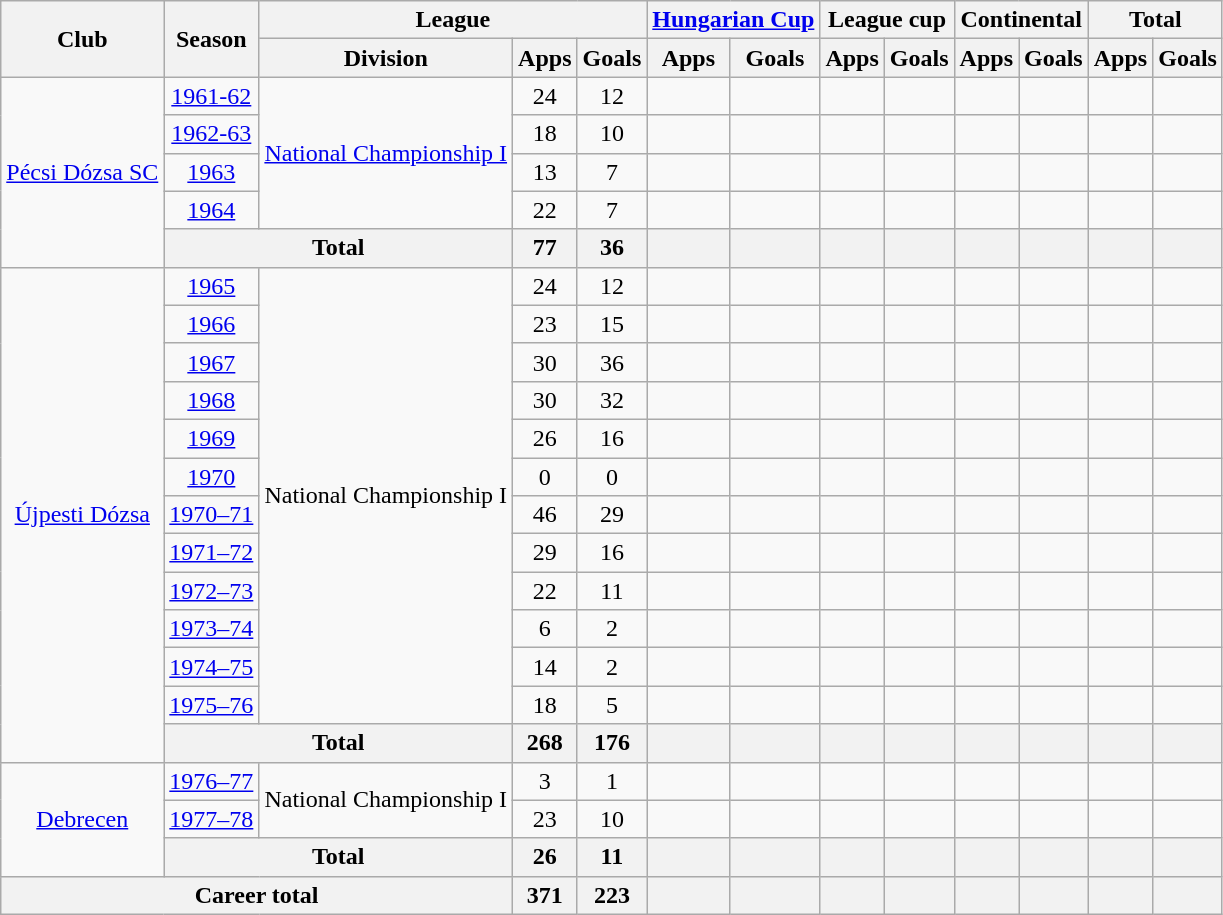<table class="wikitable" style="text-align:center">
<tr>
<th rowspan="2">Club</th>
<th rowspan="2">Season</th>
<th colspan="3">League</th>
<th colspan="2"><a href='#'>Hungarian Cup</a></th>
<th colspan="2">League cup</th>
<th colspan="2">Continental</th>
<th colspan="2">Total</th>
</tr>
<tr>
<th>Division</th>
<th>Apps</th>
<th>Goals</th>
<th>Apps</th>
<th>Goals</th>
<th>Apps</th>
<th>Goals</th>
<th>Apps</th>
<th>Goals</th>
<th>Apps</th>
<th>Goals</th>
</tr>
<tr>
<td rowspan="5"><a href='#'>Pécsi Dózsa SC</a></td>
<td><a href='#'>1961-62</a></td>
<td rowspan="4"><a href='#'>National Championship I</a></td>
<td>24</td>
<td>12</td>
<td></td>
<td></td>
<td></td>
<td></td>
<td></td>
<td></td>
<td></td>
<td></td>
</tr>
<tr>
<td><a href='#'>1962-63</a></td>
<td>18</td>
<td>10</td>
<td></td>
<td></td>
<td></td>
<td></td>
<td></td>
<td></td>
<td></td>
<td></td>
</tr>
<tr>
<td><a href='#'>1963</a></td>
<td>13</td>
<td>7</td>
<td></td>
<td></td>
<td></td>
<td></td>
<td></td>
<td></td>
<td></td>
<td></td>
</tr>
<tr>
<td><a href='#'>1964</a></td>
<td>22</td>
<td>7</td>
<td></td>
<td></td>
<td></td>
<td></td>
<td></td>
<td></td>
<td></td>
</tr>
<tr>
<th colspan="2">Total</th>
<th>77</th>
<th>36</th>
<th></th>
<th></th>
<th></th>
<th></th>
<th></th>
<th></th>
<th></th>
<th></th>
</tr>
<tr>
<td rowspan="13"><a href='#'>Újpesti Dózsa</a></td>
<td><a href='#'>1965</a></td>
<td rowspan="12">National Championship I</td>
<td>24</td>
<td>12</td>
<td></td>
<td></td>
<td></td>
<td></td>
<td></td>
<td></td>
<td></td>
<td></td>
</tr>
<tr>
<td><a href='#'>1966</a></td>
<td>23</td>
<td>15</td>
<td></td>
<td></td>
<td></td>
<td></td>
<td></td>
<td></td>
<td></td>
<td></td>
</tr>
<tr>
<td><a href='#'>1967</a></td>
<td>30</td>
<td>36</td>
<td></td>
<td></td>
<td></td>
<td></td>
<td></td>
<td></td>
<td></td>
<td></td>
</tr>
<tr>
<td><a href='#'>1968</a></td>
<td>30</td>
<td>32</td>
<td></td>
<td></td>
<td></td>
<td></td>
<td></td>
<td></td>
<td></td>
<td></td>
</tr>
<tr>
<td><a href='#'>1969</a></td>
<td>26</td>
<td>16</td>
<td></td>
<td></td>
<td></td>
<td></td>
<td></td>
<td></td>
<td></td>
<td></td>
</tr>
<tr>
<td><a href='#'>1970</a></td>
<td>0</td>
<td>0</td>
<td></td>
<td></td>
<td></td>
<td></td>
<td></td>
<td></td>
<td></td>
<td></td>
</tr>
<tr>
<td><a href='#'>1970–71</a></td>
<td>46</td>
<td>29</td>
<td></td>
<td></td>
<td></td>
<td></td>
<td></td>
<td></td>
<td></td>
<td></td>
</tr>
<tr>
<td><a href='#'>1971–72</a></td>
<td>29</td>
<td>16</td>
<td></td>
<td></td>
<td></td>
<td></td>
<td></td>
<td></td>
<td></td>
<td></td>
</tr>
<tr>
<td><a href='#'>1972–73</a></td>
<td>22</td>
<td>11</td>
<td></td>
<td></td>
<td></td>
<td></td>
<td></td>
<td></td>
<td></td>
<td></td>
</tr>
<tr>
<td><a href='#'>1973–74</a></td>
<td>6</td>
<td>2</td>
<td></td>
<td></td>
<td></td>
<td></td>
<td></td>
<td></td>
<td></td>
<td></td>
</tr>
<tr>
<td><a href='#'>1974–75</a></td>
<td>14</td>
<td>2</td>
<td></td>
<td></td>
<td></td>
<td></td>
<td></td>
<td></td>
<td></td>
<td></td>
</tr>
<tr>
<td><a href='#'>1975–76</a></td>
<td>18</td>
<td>5</td>
<td></td>
<td></td>
<td></td>
<td></td>
<td></td>
<td></td>
<td></td>
<td></td>
</tr>
<tr>
<th colspan="2">Total</th>
<th>268</th>
<th>176</th>
<th></th>
<th></th>
<th></th>
<th></th>
<th></th>
<th></th>
<th></th>
<th></th>
</tr>
<tr>
<td rowspan="3"><a href='#'>Debrecen</a></td>
<td><a href='#'>1976–77</a></td>
<td rowspan="2">National Championship I</td>
<td>3</td>
<td>1</td>
<td></td>
<td></td>
<td></td>
<td></td>
<td></td>
<td></td>
<td></td>
<td></td>
</tr>
<tr>
<td><a href='#'>1977–78</a></td>
<td>23</td>
<td>10</td>
<td></td>
<td></td>
<td></td>
<td></td>
<td></td>
<td></td>
<td></td>
<td></td>
</tr>
<tr>
<th colspan="2">Total</th>
<th>26</th>
<th>11</th>
<th></th>
<th></th>
<th></th>
<th></th>
<th></th>
<th></th>
<th></th>
<th></th>
</tr>
<tr>
<th colspan="3">Career total</th>
<th>371</th>
<th>223</th>
<th></th>
<th></th>
<th></th>
<th></th>
<th></th>
<th></th>
<th></th>
<th></th>
</tr>
</table>
